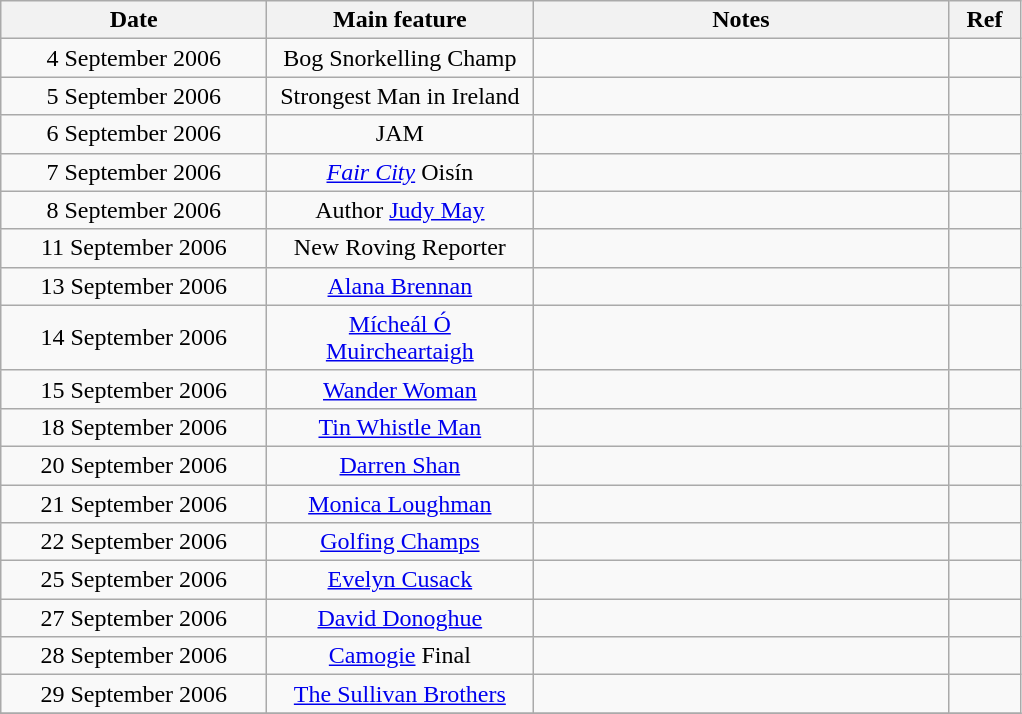<table class="wikitable">
<tr>
<th width="170" rowspan="1">Date</th>
<th width="170" rowspan="1">Main feature</th>
<th width="270" rowspan="1">Notes</th>
<th width="40" rowspan="1">Ref</th>
</tr>
<tr>
<td align="center">4 September 2006</td>
<td align="center">Bog Snorkelling Champ</td>
<td align="center"></td>
<td align="center"></td>
</tr>
<tr>
<td align="center">5 September 2006</td>
<td align="center">Strongest Man in Ireland</td>
<td align="center"></td>
<td align="center"></td>
</tr>
<tr>
<td align="center">6 September 2006</td>
<td align="center">JAM</td>
<td align="center"></td>
<td align="center"></td>
</tr>
<tr>
<td align="center">7 September 2006</td>
<td align="center"><em><a href='#'>Fair City</a></em> Oisín</td>
<td align="center"></td>
<td align="center"></td>
</tr>
<tr>
<td align="center">8 September 2006</td>
<td align="center">Author <a href='#'>Judy May</a></td>
<td align="center"></td>
<td align="center"></td>
</tr>
<tr>
<td align="center">11 September 2006</td>
<td align="center">New Roving Reporter</td>
<td align="center"></td>
<td align="center"></td>
</tr>
<tr>
<td align="center">13 September 2006</td>
<td align="center"><a href='#'>Alana Brennan</a></td>
<td align="center"></td>
<td align="center"></td>
</tr>
<tr>
<td align="center">14 September 2006</td>
<td align="center"><a href='#'>Mícheál Ó Muircheartaigh</a></td>
<td align="center"></td>
<td align="center"></td>
</tr>
<tr>
<td align="center">15 September 2006</td>
<td align="center"><a href='#'>Wander Woman</a></td>
<td align="center"></td>
<td align="center"></td>
</tr>
<tr>
<td align="center">18 September 2006</td>
<td align="center"><a href='#'>Tin Whistle Man</a></td>
<td align="center"></td>
<td align="center"></td>
</tr>
<tr>
<td align="center">20 September 2006</td>
<td align="center"><a href='#'>Darren Shan</a></td>
<td align="center"></td>
<td align="center"></td>
</tr>
<tr>
<td align="center">21 September 2006</td>
<td align="center"><a href='#'>Monica Loughman</a></td>
<td align="center"></td>
<td align="center"></td>
</tr>
<tr>
<td align="center">22 September 2006</td>
<td align="center"><a href='#'>Golfing Champs</a></td>
<td align="center"></td>
<td align="center"></td>
</tr>
<tr>
<td align="center">25 September 2006</td>
<td align="center"><a href='#'>Evelyn Cusack</a></td>
<td align="center"></td>
<td align="center"></td>
</tr>
<tr>
<td align="center">27 September 2006</td>
<td align="center"><a href='#'>David Donoghue</a></td>
<td align="center"></td>
<td align="center"></td>
</tr>
<tr>
<td align="center">28 September 2006</td>
<td align="center"><a href='#'>Camogie</a> Final</td>
<td align="center"></td>
<td align="center"></td>
</tr>
<tr>
<td align="center">29 September 2006</td>
<td align="center"><a href='#'>The Sullivan Brothers</a></td>
<td align="center"></td>
<td align="center"></td>
</tr>
<tr>
</tr>
</table>
